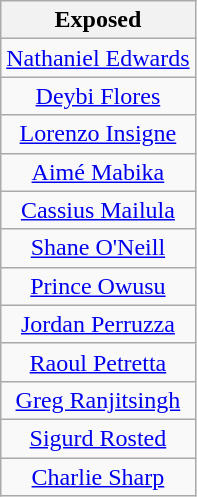<table class="wikitable" style="text-align:center">
<tr>
<th>Exposed</th>
</tr>
<tr>
<td><a href='#'>Nathaniel Edwards</a></td>
</tr>
<tr>
<td><a href='#'>Deybi Flores</a></td>
</tr>
<tr>
<td><a href='#'>Lorenzo Insigne</a></td>
</tr>
<tr>
<td><a href='#'>Aimé Mabika</a></td>
</tr>
<tr>
<td><a href='#'>Cassius Mailula</a></td>
</tr>
<tr>
<td><a href='#'>Shane O'Neill</a></td>
</tr>
<tr>
<td><a href='#'>Prince Owusu</a></td>
</tr>
<tr>
<td><a href='#'>Jordan Perruzza</a></td>
</tr>
<tr>
<td><a href='#'>Raoul Petretta</a></td>
</tr>
<tr>
<td><a href='#'>Greg Ranjitsingh</a></td>
</tr>
<tr>
<td><a href='#'>Sigurd Rosted</a></td>
</tr>
<tr>
<td><a href='#'>Charlie Sharp</a></td>
</tr>
</table>
